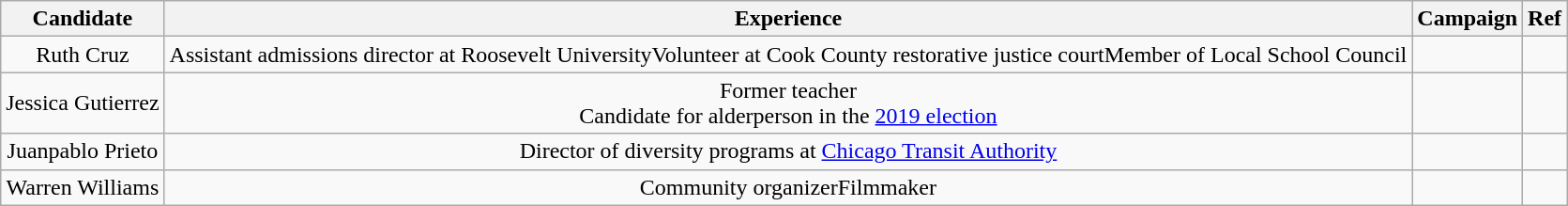<table class="wikitable" style="text-align:center">
<tr>
<th>Candidate</th>
<th>Experience</th>
<th>Campaign</th>
<th>Ref</th>
</tr>
<tr>
<td>Ruth Cruz</td>
<td>Assistant admissions director at Roosevelt UniversityVolunteer at Cook County restorative justice courtMember of Local School Council</td>
<td></td>
<td></td>
</tr>
<tr>
<td>Jessica Gutierrez</td>
<td>Former teacher<br>Candidate for alderperson in the <a href='#'>2019 election</a></td>
<td></td>
<td></td>
</tr>
<tr>
<td>Juanpablo Prieto</td>
<td>Director of diversity programs at <a href='#'>Chicago Transit Authority</a></td>
<td></td>
<td></td>
</tr>
<tr>
<td>Warren Williams</td>
<td>Community organizerFilmmaker</td>
<td></td>
<td></td>
</tr>
</table>
